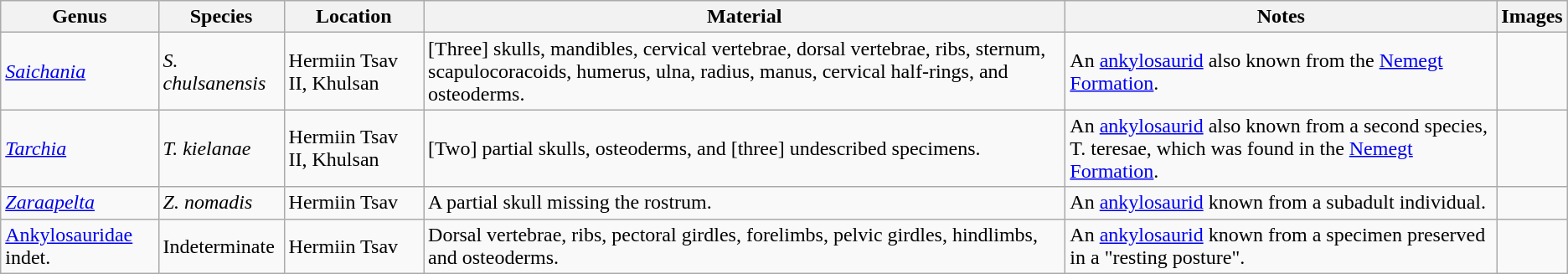<table class="wikitable sortable">
<tr>
<th>Genus</th>
<th>Species</th>
<th>Location</th>
<th>Material</th>
<th>Notes</th>
<th>Images</th>
</tr>
<tr>
<td><em><a href='#'>Saichania</a></em></td>
<td><em>S. chulsanensis</em></td>
<td>Hermiin Tsav II, Khulsan</td>
<td>[Three] skulls, mandibles, cervical vertebrae, dorsal vertebrae, ribs, sternum, scapulocoracoids, humerus, ulna, radius, manus, cervical half-rings, and osteoderms.</td>
<td>An <a href='#'>ankylosaurid</a> also known from the <a href='#'>Nemegt Formation</a>.</td>
<td></td>
</tr>
<tr>
<td><em><a href='#'>Tarchia</a></em></td>
<td><em>T. kielanae</em></td>
<td>Hermiin Tsav II, Khulsan</td>
<td>[Two] partial skulls, osteoderms, and [three] undescribed specimens. </td>
<td>An <a href='#'>ankylosaurid</a> also known from a second species, T. teresae, which was found in the <a href='#'>Nemegt Formation</a>.</td>
<td></td>
</tr>
<tr>
<td><em><a href='#'>Zaraapelta</a></em></td>
<td><em>Z. nomadis</em></td>
<td>Hermiin Tsav</td>
<td>A partial skull missing the rostrum. </td>
<td>An <a href='#'>ankylosaurid</a> known from a subadult individual.</td>
<td></td>
</tr>
<tr>
<td><a href='#'>Ankylosauridae</a> indet.</td>
<td>Indeterminate</td>
<td>Hermiin Tsav</td>
<td>Dorsal vertebrae, ribs, pectoral girdles, forelimbs, pelvic girdles, hindlimbs, and osteoderms. </td>
<td>An <a href='#'>ankylosaurid</a> known from a specimen preserved in a "resting posture".</td>
<td></td>
</tr>
</table>
